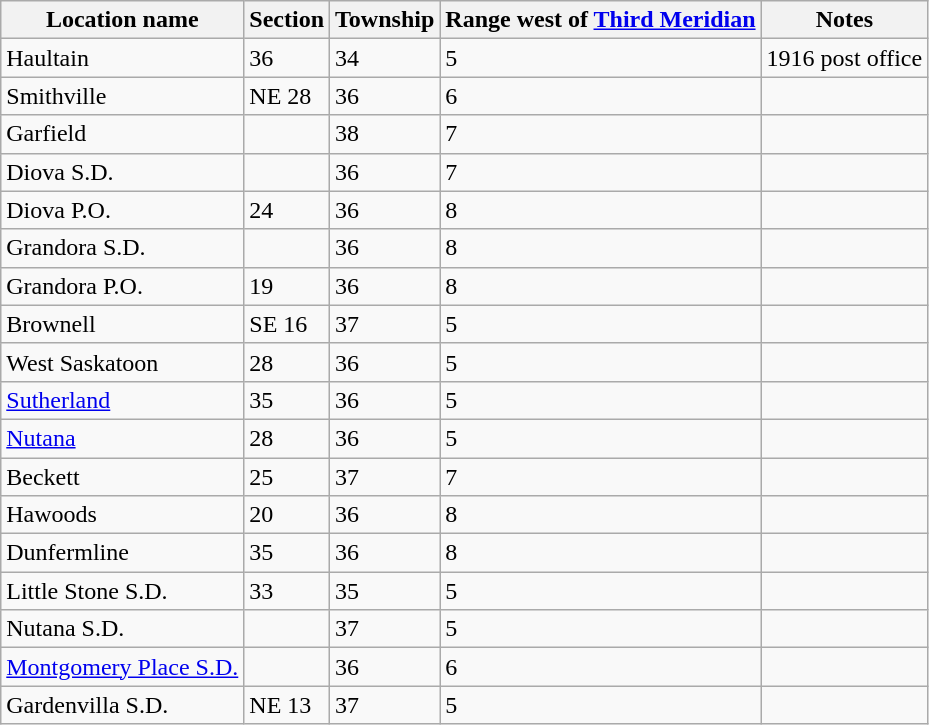<table class=wikitable align="center">
<tr>
<th>Location name</th>
<th>Section</th>
<th>Township</th>
<th>Range west of <a href='#'>Third Meridian</a></th>
<th>Notes</th>
</tr>
<tr>
<td>Haultain</td>
<td>36</td>
<td>34</td>
<td>5</td>
<td>1916 post office</td>
</tr>
<tr>
<td>Smithville</td>
<td>NE 28</td>
<td>36</td>
<td>6</td>
<td></td>
</tr>
<tr>
<td>Garfield</td>
<td></td>
<td>38</td>
<td>7</td>
<td></td>
</tr>
<tr>
<td>Diova S.D.</td>
<td></td>
<td>36</td>
<td>7</td>
<td></td>
</tr>
<tr>
<td>Diova P.O.</td>
<td>24</td>
<td>36</td>
<td>8</td>
<td></td>
</tr>
<tr>
<td>Grandora S.D.</td>
<td></td>
<td>36</td>
<td>8</td>
<td></td>
</tr>
<tr>
<td>Grandora P.O.</td>
<td>19</td>
<td>36</td>
<td>8</td>
<td></td>
</tr>
<tr>
<td>Brownell</td>
<td>SE 16</td>
<td>37</td>
<td>5</td>
<td></td>
</tr>
<tr>
<td>West Saskatoon</td>
<td>28</td>
<td>36</td>
<td>5</td>
<td></td>
</tr>
<tr>
<td><a href='#'>Sutherland</a></td>
<td>35</td>
<td>36</td>
<td>5</td>
<td></td>
</tr>
<tr>
<td><a href='#'>Nutana</a></td>
<td>28</td>
<td>36</td>
<td>5</td>
<td></td>
</tr>
<tr>
<td>Beckett</td>
<td>25</td>
<td>37</td>
<td>7</td>
</tr>
<tr>
<td>Hawoods</td>
<td>20</td>
<td>36</td>
<td>8</td>
<td></td>
</tr>
<tr>
<td>Dunfermline</td>
<td>35</td>
<td>36</td>
<td>8</td>
<td></td>
</tr>
<tr>
<td>Little Stone S.D.</td>
<td>33</td>
<td>35</td>
<td>5</td>
<td></td>
</tr>
<tr>
<td>Nutana S.D.</td>
<td></td>
<td>37</td>
<td>5</td>
<td></td>
</tr>
<tr>
<td><a href='#'>Montgomery Place S.D.</a></td>
<td></td>
<td>36</td>
<td>6</td>
<td></td>
</tr>
<tr>
<td>Gardenvilla S.D.</td>
<td>NE 13</td>
<td>37</td>
<td>5</td>
<td></td>
</tr>
</table>
